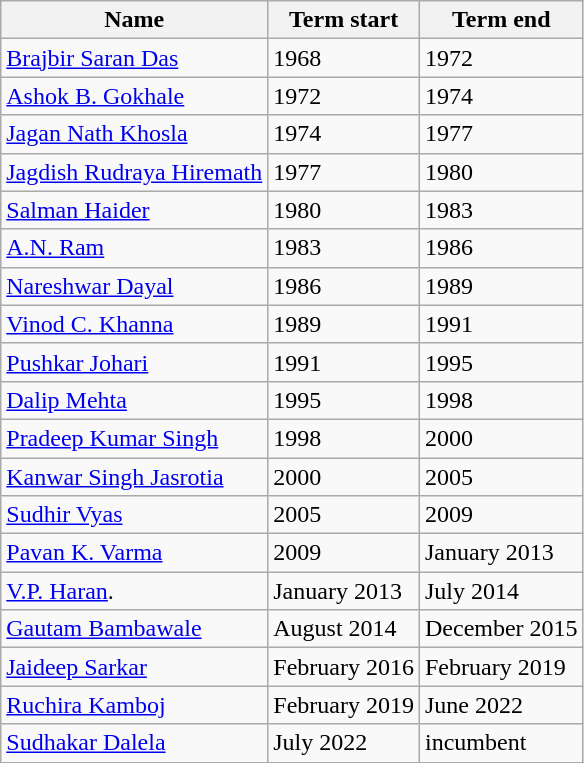<table class="wikitable sortable">
<tr>
<th>Name</th>
<th>Term start</th>
<th>Term end</th>
</tr>
<tr>
<td><a href='#'>Brajbir Saran Das</a></td>
<td>1968</td>
<td>1972</td>
</tr>
<tr>
<td><a href='#'>Ashok B. Gokhale</a></td>
<td>1972</td>
<td>1974</td>
</tr>
<tr>
<td><a href='#'>Jagan Nath Khosla</a></td>
<td>1974</td>
<td>1977</td>
</tr>
<tr>
<td><a href='#'>Jagdish Rudraya Hiremath</a></td>
<td>1977</td>
<td>1980</td>
</tr>
<tr>
<td><a href='#'>Salman Haider</a></td>
<td>1980</td>
<td>1983</td>
</tr>
<tr>
<td><a href='#'>A.N. Ram</a></td>
<td>1983</td>
<td>1986</td>
</tr>
<tr>
<td><a href='#'>Nareshwar Dayal</a></td>
<td>1986</td>
<td>1989</td>
</tr>
<tr>
<td><a href='#'>Vinod C. Khanna</a></td>
<td>1989</td>
<td>1991</td>
</tr>
<tr>
<td><a href='#'>Pushkar Johari</a></td>
<td>1991</td>
<td>1995</td>
</tr>
<tr>
<td><a href='#'>Dalip Mehta</a></td>
<td>1995</td>
<td>1998</td>
</tr>
<tr>
<td><a href='#'>Pradeep Kumar Singh</a></td>
<td>1998</td>
<td>2000</td>
</tr>
<tr>
<td><a href='#'>Kanwar Singh Jasrotia</a></td>
<td>2000</td>
<td>2005</td>
</tr>
<tr>
<td><a href='#'>Sudhir Vyas</a></td>
<td>2005</td>
<td>2009</td>
</tr>
<tr>
<td><a href='#'>Pavan K. Varma</a></td>
<td>2009</td>
<td>January 2013</td>
</tr>
<tr>
<td><a href='#'>V.P. Haran</a>.</td>
<td>January 2013</td>
<td>July 2014</td>
</tr>
<tr>
<td><a href='#'>Gautam Bambawale</a></td>
<td>August 2014</td>
<td>December 2015</td>
</tr>
<tr>
<td><a href='#'>Jaideep Sarkar</a></td>
<td>February 2016</td>
<td>February 2019</td>
</tr>
<tr>
<td><a href='#'>Ruchira Kamboj</a></td>
<td>February 2019</td>
<td>June 2022</td>
</tr>
<tr>
<td><a href='#'>Sudhakar Dalela</a></td>
<td>July 2022</td>
<td>incumbent</td>
</tr>
<tr>
</tr>
</table>
